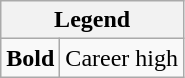<table class="wikitable mw-collapsible">
<tr>
<th colspan="2">Legend</th>
</tr>
<tr>
<td><strong>Bold</strong></td>
<td>Career high</td>
</tr>
</table>
